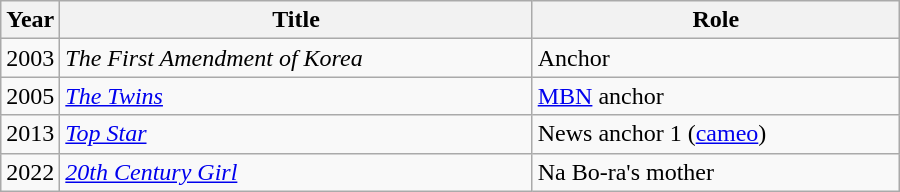<table class="wikitable" style="width:600px">
<tr>
<th width=10>Year</th>
<th>Title</th>
<th>Role</th>
</tr>
<tr>
<td>2003</td>
<td><em>The First Amendment of Korea</em></td>
<td>Anchor</td>
</tr>
<tr>
<td>2005</td>
<td><em><a href='#'>The Twins</a></em></td>
<td><a href='#'>MBN</a> anchor</td>
</tr>
<tr>
<td>2013</td>
<td><em><a href='#'>Top Star</a></em></td>
<td>News anchor 1 (<a href='#'>cameo</a>)</td>
</tr>
<tr>
<td>2022</td>
<td><em><a href='#'>20th Century Girl</a></em></td>
<td>Na Bo-ra's mother</td>
</tr>
</table>
